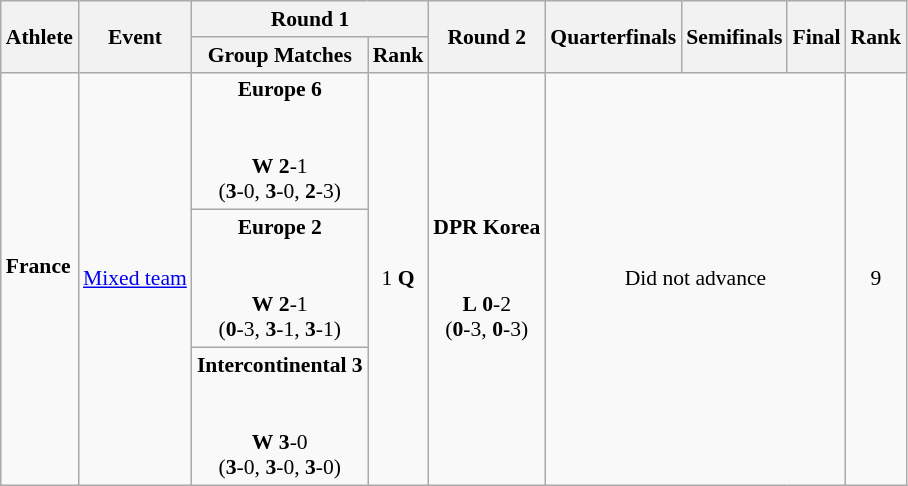<table class="wikitable" border="1" style="font-size:90%">
<tr>
<th rowspan=2>Athlete</th>
<th rowspan=2>Event</th>
<th colspan=2>Round 1</th>
<th rowspan=2>Round 2</th>
<th rowspan=2>Quarterfinals</th>
<th rowspan=2>Semifinals</th>
<th rowspan=2>Final</th>
<th rowspan=2>Rank</th>
</tr>
<tr>
<th>Group Matches</th>
<th>Rank</th>
</tr>
<tr>
<td rowspan=3><strong>France</strong><br><br></td>
<td rowspan=3><a href='#'>Mixed team</a></td>
<td align=center><strong>Europe 6</strong><br><br><br> <strong>W</strong> <strong>2</strong>-1 <br> (<strong>3</strong>-0, <strong>3</strong>-0, <strong>2</strong>-3)</td>
<td rowspan=3 align=center>1 <strong>Q</strong></td>
<td align=center rowspan=3><strong>DPR Korea</strong><br><br><br> <strong>L</strong> <strong>0</strong>-2 <br> (<strong>0</strong>-3, <strong>0</strong>-3)</td>
<td rowspan=3 colspan=3 align=center>Did not advance</td>
<td rowspan=3 align=center>9</td>
</tr>
<tr>
<td align=center><strong>Europe 2</strong><br><br><br> <strong>W</strong> <strong>2</strong>-1 <br> (<strong>0</strong>-3, <strong>3</strong>-1, <strong>3</strong>-1)</td>
</tr>
<tr>
<td align=center><strong>Intercontinental 3</strong><br><br><br> <strong>W</strong> <strong>3</strong>-0 <br> (<strong>3</strong>-0, <strong>3</strong>-0, <strong>3</strong>-0)</td>
</tr>
</table>
